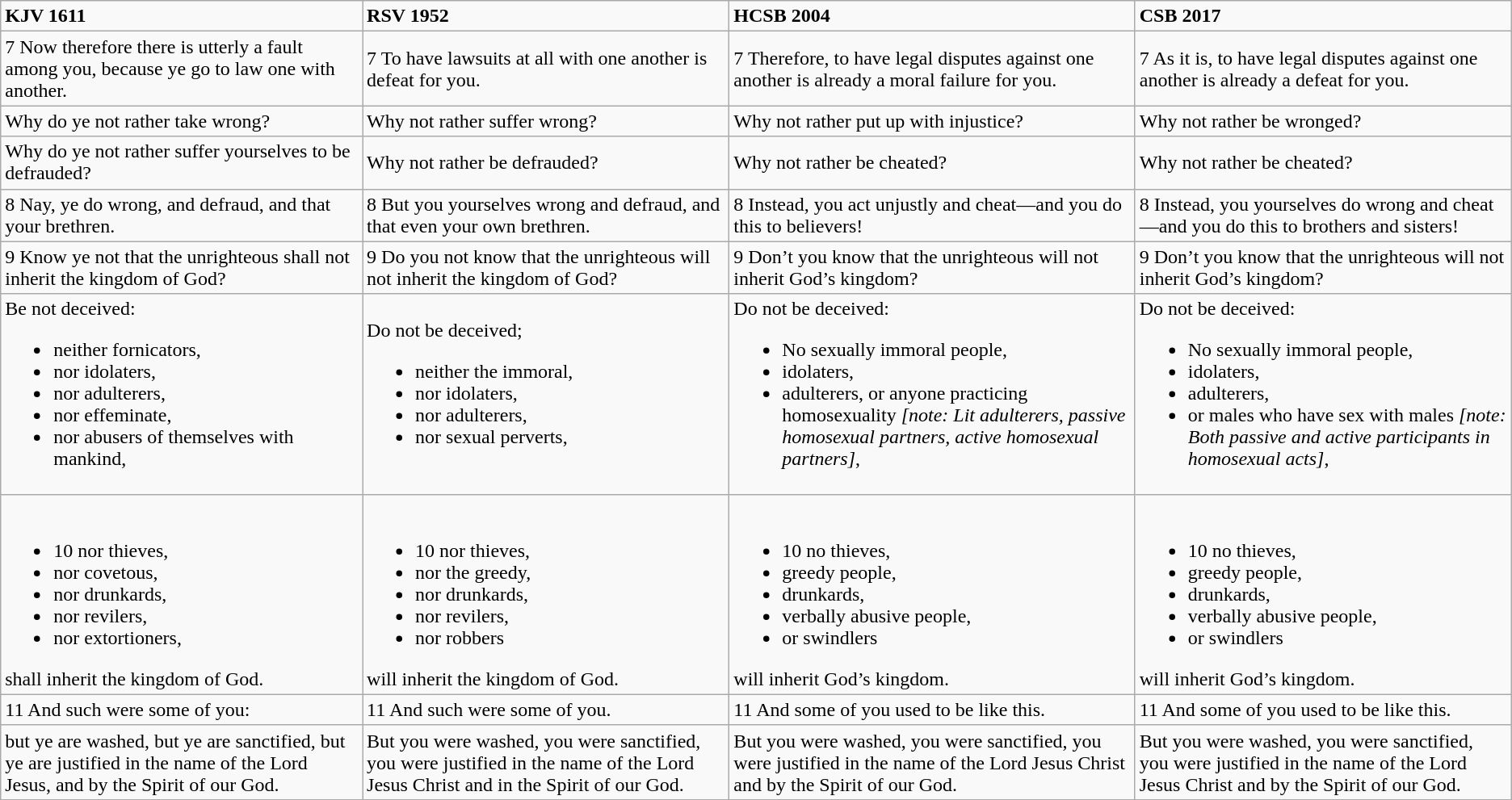<table class="wikitable">
<tr>
<td><strong>KJV 1611</strong></td>
<td><strong>RSV 1952</strong></td>
<td><strong>HCSB 2004</strong></td>
<td><strong>CSB 2017</strong></td>
</tr>
<tr>
<td>7 Now therefore there is utterly a fault among you, because ye go to law one with another.</td>
<td>7 To have lawsuits at all with one another is defeat for you.</td>
<td>7 Therefore, to have legal disputes against one another is already a moral failure for you.</td>
<td>7 As it is, to have legal disputes against one another is already a defeat for you.</td>
</tr>
<tr>
<td>Why do ye not rather take wrong?</td>
<td>Why not rather suffer wrong?</td>
<td>Why not rather put up with injustice?</td>
<td>Why not rather be wronged?</td>
</tr>
<tr>
<td>Why do ye not rather suffer yourselves to be defrauded?</td>
<td>Why not rather be defrauded?</td>
<td>Why not rather be cheated?</td>
<td>Why not rather be cheated?</td>
</tr>
<tr>
<td>8 Nay, ye do wrong, and defraud, and that your brethren.</td>
<td>8 But you yourselves wrong and defraud, and that even your own brethren.</td>
<td>8 Instead, you act unjustly and cheat—and you do this to believers!</td>
<td>8 Instead, you yourselves do wrong and cheat—and you do this to brothers and sisters!</td>
</tr>
<tr>
<td>9 Know ye not that the unrighteous shall not inherit the kingdom of God?</td>
<td>9 Do you not know that the unrighteous will not inherit the kingdom of God?</td>
<td>9 Don’t you know that the unrighteous will not inherit God’s kingdom?</td>
<td>9 Don’t you know that the unrighteous will not inherit God’s kingdom?</td>
</tr>
<tr>
<td>Be not deceived:<br><ul><li>neither fornicators,</li><li>nor idolaters,</li><li>nor adulterers,</li><li>nor effeminate,</li><li>nor abusers of themselves with mankind,</li></ul></td>
<td>Do not be deceived;<br><ul><li>neither the immoral,</li><li>nor idolaters,</li><li>nor adulterers,</li><li>nor sexual perverts,</li></ul></td>
<td>Do not be deceived:<br><ul><li>No sexually immoral people,</li><li>idolaters,</li><li>adulterers, or anyone practicing homosexuality <em>[note: Lit adulterers, passive homosexual partners, active homosexual partners]</em>,</li></ul></td>
<td>Do not be deceived:<br><ul><li>No sexually immoral people,</li><li>idolaters,</li><li>adulterers,</li><li>or males who have sex with males <em>[note: Both passive and active participants in homosexual acts]</em>,</li></ul></td>
</tr>
<tr>
<td><br><ul><li>10 nor thieves,</li><li>nor covetous,</li><li>nor drunkards,</li><li>nor revilers,</li><li>nor extortioners,</li></ul>shall inherit the kingdom of God.</td>
<td><br><ul><li>10 nor thieves,</li><li>nor the greedy,</li><li>nor drunkards,</li><li>nor revilers,</li><li>nor robbers</li></ul>will inherit the kingdom of God.</td>
<td><br><ul><li>10 no thieves,</li><li>greedy people,</li><li>drunkards,</li><li>verbally abusive people,</li><li>or swindlers</li></ul>will inherit God’s kingdom.</td>
<td><br><ul><li>10 no thieves,</li><li>greedy people,</li><li>drunkards,</li><li>verbally abusive people,</li><li>or swindlers</li></ul>will inherit God’s kingdom.</td>
</tr>
<tr>
<td>11 And such were some of you:</td>
<td>11 And such were some of you.</td>
<td>11 And some of you used to be like this.</td>
<td>11 And some of you used to be like this.</td>
</tr>
<tr>
<td>but ye are washed, but ye are sanctified, but ye are justified in the name of the Lord Jesus, and by the Spirit of our God.</td>
<td>But you were washed, you were sanctified, you were justified in the name of the Lord Jesus Christ and in the Spirit of our God.</td>
<td>But you were washed, you were sanctified, you were justified in the name of the Lord Jesus Christ and by the Spirit of our God.</td>
<td>But you were washed, you were sanctified, you were justified in the name of the Lord Jesus Christ and by the Spirit of our God.</td>
</tr>
<tr>
</tr>
</table>
